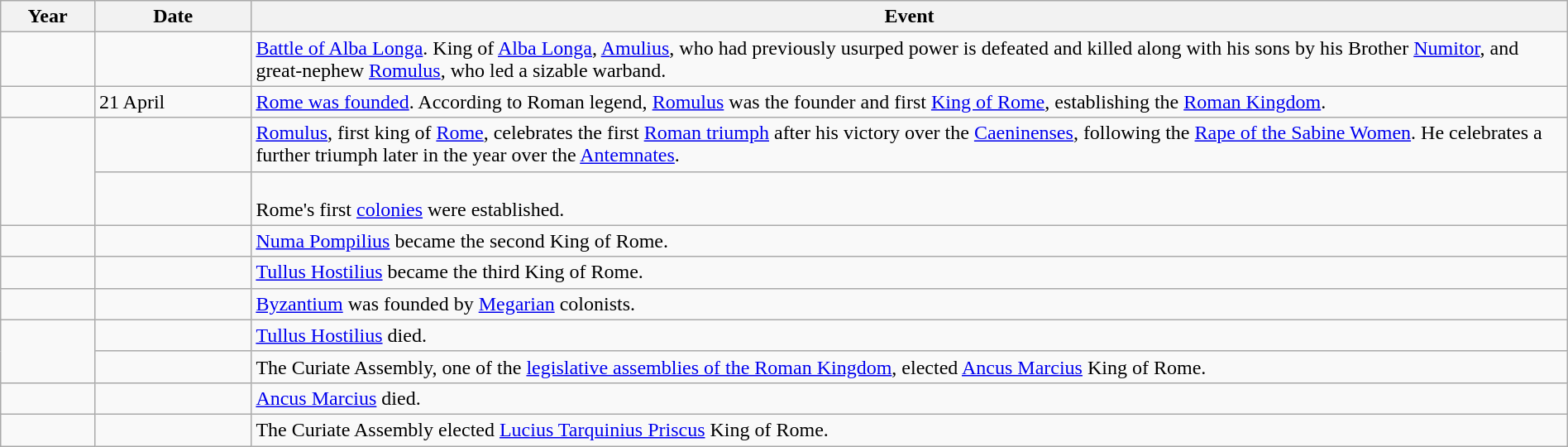<table class="wikitable" width="100%”">
<tr>
<th style="width:6%">Year</th>
<th style="width:10%">Date</th>
<th>Event</th>
</tr>
<tr>
<td></td>
<td></td>
<td><a href='#'>Battle of Alba Longa</a>. King of <a href='#'>Alba Longa</a>, <a href='#'>Amulius</a>, who had previously usurped power is defeated and killed along with his sons by his Brother <a href='#'>Numitor</a>, and great-nephew <a href='#'>Romulus</a>, who led a sizable warband.</td>
</tr>
<tr>
<td></td>
<td>21 April</td>
<td><a href='#'>Rome was founded</a>. According to Roman legend, <a href='#'>Romulus</a> was the founder and first <a href='#'>King of Rome</a>, establishing the <a href='#'>Roman Kingdom</a>.</td>
</tr>
<tr>
<td rowspan="2" valign="top"></td>
<td></td>
<td><a href='#'>Romulus</a>, first king of <a href='#'>Rome</a>, celebrates the first <a href='#'>Roman triumph</a> after his victory over the <a href='#'>Caeninenses</a>, following the <a href='#'>Rape of the Sabine Women</a>.  He celebrates a further triumph later in the year over the <a href='#'>Antemnates</a>.</td>
</tr>
<tr>
<td></td>
<td><br>Rome's first <a href='#'>colonies</a> were established.</td>
</tr>
<tr>
<td></td>
<td></td>
<td><a href='#'>Numa Pompilius</a> became the second King of Rome.</td>
</tr>
<tr>
<td></td>
<td></td>
<td><a href='#'>Tullus Hostilius</a> became the third King of Rome.</td>
</tr>
<tr>
<td></td>
<td></td>
<td><a href='#'>Byzantium</a> was founded by <a href='#'>Megarian</a> colonists.</td>
</tr>
<tr>
<td rowspan="2" valign="top"></td>
<td></td>
<td><a href='#'>Tullus Hostilius</a> died.</td>
</tr>
<tr>
<td></td>
<td>The Curiate Assembly, one of the <a href='#'>legislative assemblies of the Roman Kingdom</a>, elected <a href='#'>Ancus Marcius</a> King of Rome.</td>
</tr>
<tr>
<td></td>
<td></td>
<td><a href='#'>Ancus Marcius</a> died.</td>
</tr>
<tr>
<td></td>
<td></td>
<td>The Curiate Assembly elected <a href='#'>Lucius Tarquinius Priscus</a> King of Rome.</td>
</tr>
</table>
